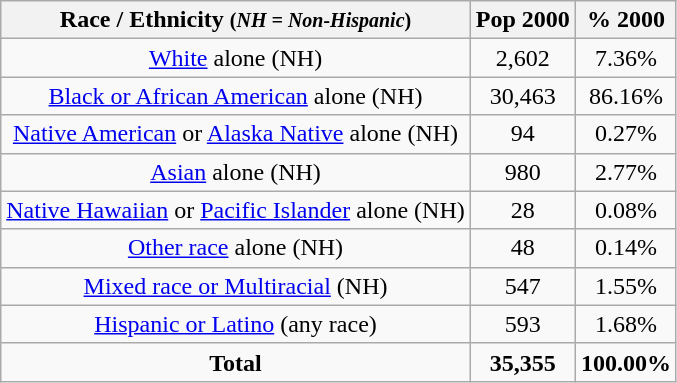<table class="wikitable" style="text-align:center;">
<tr>
<th>Race / Ethnicity <small>(<em>NH = Non-Hispanic</em>)</small></th>
<th>Pop 2000</th>
<th>% 2000</th>
</tr>
<tr>
<td><a href='#'>White</a> alone (NH)</td>
<td>2,602</td>
<td>7.36%</td>
</tr>
<tr>
<td><a href='#'>Black or African American</a> alone (NH)</td>
<td>30,463</td>
<td>86.16%</td>
</tr>
<tr>
<td><a href='#'>Native American</a> or <a href='#'>Alaska Native</a> alone (NH)</td>
<td>94</td>
<td>0.27%</td>
</tr>
<tr>
<td><a href='#'>Asian</a> alone (NH)</td>
<td>980</td>
<td>2.77%</td>
</tr>
<tr>
<td><a href='#'>Native Hawaiian</a> or <a href='#'>Pacific Islander</a> alone (NH)</td>
<td>28</td>
<td>0.08%</td>
</tr>
<tr>
<td><a href='#'>Other race</a> alone (NH)</td>
<td>48</td>
<td>0.14%</td>
</tr>
<tr>
<td><a href='#'>Mixed race or Multiracial</a> (NH)</td>
<td>547</td>
<td>1.55%</td>
</tr>
<tr>
<td><a href='#'>Hispanic or Latino</a> (any race)</td>
<td>593</td>
<td>1.68%</td>
</tr>
<tr>
<td><strong>Total</strong></td>
<td><strong>35,355</strong></td>
<td><strong>100.00%</strong></td>
</tr>
</table>
